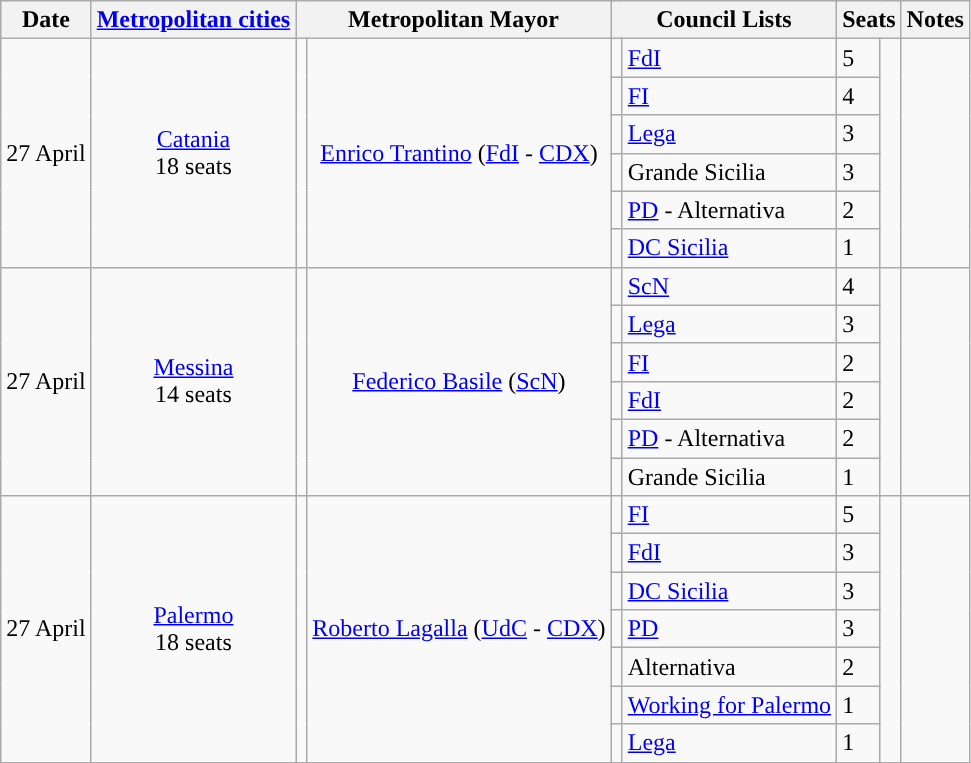<table class="wikitable">
<tr>
<th>Date</th>
<th><a href='#'>Metropolitan cities</a></th>
<th colspan="2"><strong>Metropolitan Mayor</strong></th>
<th colspan="2">Council Lists</th>
<th colspan="2">Seats</th>
<th>Notes</th>
</tr>
<tr>
<td rowspan="6">27 April</td>
<td rowspan="6" align="center"><a href='#'>Catania</a><br>18 seats</td>
<td rowspan="6"></td>
<td rowspan="6" align="center"><a href='#'>Enrico Trantino</a> (<a href='#'>FdI</a> - <a href='#'>CDX</a>)</td>
<td></td>
<td><a href='#'>FdI</a></td>
<td>5</td>
<td rowspan="6"></td>
<td rowspan="6"></td>
</tr>
<tr>
<td></td>
<td><a href='#'>FI</a></td>
<td>4</td>
</tr>
<tr>
<td></td>
<td><a href='#'>Lega</a></td>
<td>3</td>
</tr>
<tr>
<td></td>
<td>Grande Sicilia</td>
<td>3</td>
</tr>
<tr>
<td></td>
<td><a href='#'>PD</a> - Alternativa</td>
<td>2</td>
</tr>
<tr>
<td></td>
<td><a href='#'>DC Sicilia</a></td>
<td>1</td>
</tr>
<tr>
<td rowspan="6">27 April</td>
<td rowspan="6" align="center"><a href='#'>Messina</a><br>14 seats</td>
<td rowspan="6"></td>
<td rowspan="6" align="center"><a href='#'>Federico Basile</a> (<a href='#'>ScN</a>)</td>
<td></td>
<td><a href='#'>ScN</a></td>
<td>4</td>
<td rowspan="6"></td>
<td rowspan="6"></td>
</tr>
<tr>
<td></td>
<td><a href='#'>Lega</a></td>
<td>3</td>
</tr>
<tr>
<td></td>
<td><a href='#'>FI</a></td>
<td>2</td>
</tr>
<tr>
<td></td>
<td><a href='#'>FdI</a></td>
<td>2</td>
</tr>
<tr>
<td></td>
<td><a href='#'>PD</a> - Alternativa</td>
<td>2</td>
</tr>
<tr>
<td></td>
<td>Grande Sicilia</td>
<td>1</td>
</tr>
<tr>
<td rowspan="7">27 April</td>
<td rowspan="7" align="center"><a href='#'>Palermo</a><br>18 seats</td>
<td rowspan="7"></td>
<td rowspan="7" align="center"><a href='#'>Roberto Lagalla</a> (<a href='#'>UdC</a> - <a href='#'>CDX</a>)</td>
<td></td>
<td><a href='#'>FI</a></td>
<td>5</td>
<td rowspan="7"></td>
<td rowspan="7"></td>
</tr>
<tr>
<td></td>
<td><a href='#'>FdI</a></td>
<td>3</td>
</tr>
<tr>
<td></td>
<td><a href='#'>DC Sicilia</a></td>
<td>3</td>
</tr>
<tr>
<td></td>
<td><a href='#'>PD</a></td>
<td>3</td>
</tr>
<tr>
<td></td>
<td>Alternativa</td>
<td>2</td>
</tr>
<tr>
<td></td>
<td><a href='#'>Working for Palermo</a></td>
<td>1</td>
</tr>
<tr>
<td></td>
<td><a href='#'>Lega</a></td>
<td>1</td>
</tr>
</table>
